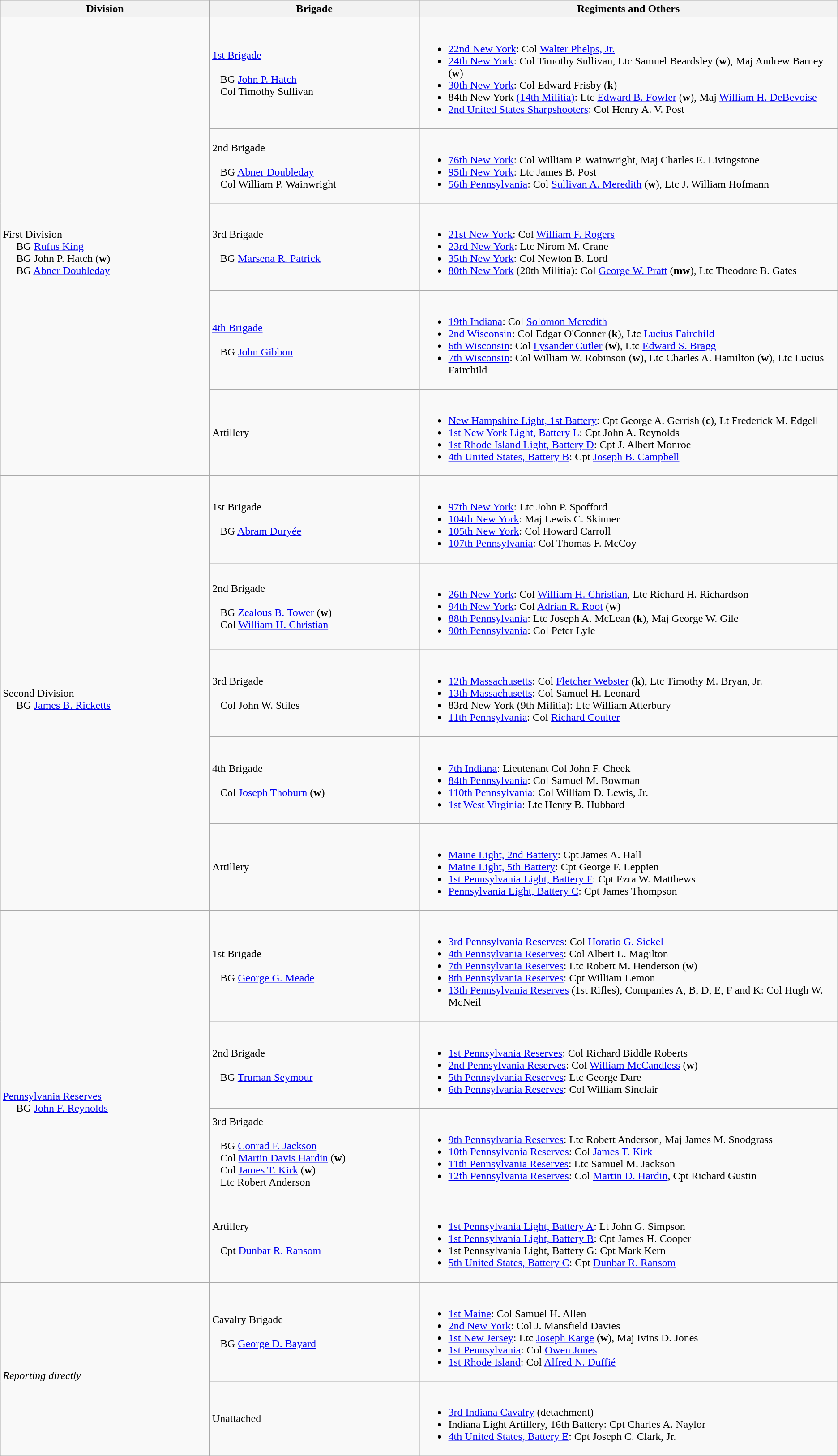<table class="wikitable">
<tr>
<th width=25%>Division</th>
<th width=25%>Brigade</th>
<th>Regiments and Others</th>
</tr>
<tr>
<td rowspan=5><br>First Division
<br>    
BG <a href='#'>Rufus King</a>
<br>    
BG John P. Hatch (<strong>w</strong>)
<br>    
BG <a href='#'>Abner Doubleday</a></td>
<td><a href='#'>1st Brigade</a><br><br>  
BG <a href='#'>John P. Hatch</a>
<br>  
Col Timothy Sullivan</td>
<td><br><ul><li><a href='#'>22nd New York</a>: Col <a href='#'>Walter Phelps, Jr.</a></li><li><a href='#'>24th New York</a>: Col Timothy Sullivan, Ltc Samuel Beardsley (<strong>w</strong>), Maj Andrew Barney (<strong>w</strong>)</li><li><a href='#'>30th New York</a>: Col Edward Frisby (<strong>k</strong>)</li><li>84th New York <a href='#'>(14th Militia)</a>: Ltc <a href='#'>Edward B. Fowler</a> (<strong>w</strong>), Maj <a href='#'>William H. DeBevoise</a></li><li><a href='#'>2nd United States Sharpshooters</a>: Col Henry A. V. Post</li></ul></td>
</tr>
<tr>
<td>2nd Brigade<br><br>  
BG <a href='#'>Abner Doubleday</a>
<br>  
Col William P. Wainwright</td>
<td><br><ul><li><a href='#'>76th New York</a>: Col William P. Wainwright, Maj Charles E. Livingstone</li><li><a href='#'>95th New York</a>: Ltc James B. Post</li><li><a href='#'>56th Pennsylvania</a>: Col <a href='#'>Sullivan A. Meredith</a> (<strong>w</strong>), Ltc J. William Hofmann</li></ul></td>
</tr>
<tr>
<td>3rd Brigade<br><br>  
BG <a href='#'>Marsena R. Patrick</a></td>
<td><br><ul><li><a href='#'>21st New York</a>: Col <a href='#'>William F. Rogers</a></li><li><a href='#'>23rd New York</a>: Ltc Nirom M. Crane</li><li><a href='#'>35th New York</a>: Col Newton B. Lord</li><li><a href='#'>80th New York</a> (20th Militia): Col <a href='#'>George W. Pratt</a> (<strong>mw</strong>), Ltc Theodore B. Gates</li></ul></td>
</tr>
<tr>
<td><a href='#'>4th Brigade</a><br><br>  
BG <a href='#'>John Gibbon</a></td>
<td><br><ul><li><a href='#'>19th Indiana</a>: Col <a href='#'>Solomon Meredith</a></li><li><a href='#'>2nd Wisconsin</a>: Col Edgar O'Conner (<strong>k</strong>), Ltc <a href='#'>Lucius Fairchild</a></li><li><a href='#'>6th Wisconsin</a>: Col <a href='#'>Lysander Cutler</a> (<strong>w</strong>), Ltc <a href='#'>Edward S. Bragg</a></li><li><a href='#'>7th Wisconsin</a>: Col William W. Robinson (<strong>w</strong>), Ltc Charles A. Hamilton (<strong>w</strong>), Ltc Lucius Fairchild</li></ul></td>
</tr>
<tr>
<td>Artillery</td>
<td><br><ul><li><a href='#'>New Hampshire Light, 1st Battery</a>: Cpt George A. Gerrish (<strong>c</strong>), Lt Frederick M. Edgell</li><li><a href='#'>1st New York Light, Battery L</a>: Cpt John A. Reynolds</li><li><a href='#'>1st Rhode Island Light, Battery D</a>: Cpt J. Albert Monroe</li><li><a href='#'>4th United States, Battery B</a>: Cpt <a href='#'>Joseph B. Campbell</a></li></ul></td>
</tr>
<tr>
<td rowspan=5><br>Second Division
<br>    
BG <a href='#'>James B. Ricketts</a></td>
<td>1st Brigade<br><br>  
BG <a href='#'>Abram Duryée</a></td>
<td><br><ul><li><a href='#'>97th New York</a>: Ltc John P. Spofford</li><li><a href='#'>104th New York</a>: Maj Lewis C. Skinner</li><li><a href='#'>105th New York</a>: Col Howard Carroll</li><li><a href='#'>107th Pennsylvania</a>: Col Thomas F. McCoy</li></ul></td>
</tr>
<tr>
<td>2nd Brigade<br><br>  
BG <a href='#'>Zealous B. Tower</a> (<strong>w</strong>)
<br>  
Col <a href='#'>William H. Christian</a></td>
<td><br><ul><li><a href='#'>26th New York</a>: Col <a href='#'>William H. Christian</a>, Ltc Richard H. Richardson</li><li><a href='#'>94th New York</a>: Col <a href='#'>Adrian R. Root</a> (<strong>w</strong>)</li><li><a href='#'>88th Pennsylvania</a>: Ltc Joseph A. McLean (<strong>k</strong>), Maj George W. Gile</li><li><a href='#'>90th Pennsylvania</a>: Col Peter Lyle</li></ul></td>
</tr>
<tr>
<td>3rd Brigade<br><br>  
Col John W. Stiles</td>
<td><br><ul><li><a href='#'>12th Massachusetts</a>: Col <a href='#'>Fletcher Webster</a> (<strong>k</strong>), Ltc Timothy M. Bryan, Jr.</li><li><a href='#'>13th Massachusetts</a>: Col Samuel H. Leonard</li><li>83rd New York (9th Militia): Ltc William Atterbury</li><li><a href='#'>11th Pennsylvania</a>: Col <a href='#'>Richard Coulter</a></li></ul></td>
</tr>
<tr>
<td>4th Brigade<br><br>  
Col <a href='#'>Joseph Thoburn</a> (<strong>w</strong>)</td>
<td><br><ul><li><a href='#'>7th Indiana</a>: Lieutenant Col John F. Cheek</li><li><a href='#'>84th Pennsylvania</a>: Col Samuel M. Bowman</li><li><a href='#'>110th Pennsylvania</a>: Col William D. Lewis, Jr.</li><li><a href='#'>1st West Virginia</a>: Ltc Henry B. Hubbard</li></ul></td>
</tr>
<tr>
<td>Artillery</td>
<td><br><ul><li><a href='#'>Maine Light, 2nd Battery</a>: Cpt James A. Hall</li><li><a href='#'>Maine Light, 5th Battery</a>: Cpt George F. Leppien</li><li><a href='#'>1st Pennsylvania Light, Battery F</a>: Cpt Ezra W. Matthews</li><li><a href='#'>Pennsylvania Light, Battery C</a>: Cpt James Thompson</li></ul></td>
</tr>
<tr>
<td rowspan=4><br><a href='#'>Pennsylvania Reserves</a>
<br>    
BG <a href='#'>John F. Reynolds</a></td>
<td>1st Brigade<br><br>  
BG <a href='#'>George G. Meade</a></td>
<td><br><ul><li><a href='#'>3rd Pennsylvania Reserves</a>: Col <a href='#'>Horatio G. Sickel</a></li><li><a href='#'>4th Pennsylvania Reserves</a>: Col Albert L. Magilton</li><li><a href='#'>7th Pennsylvania Reserves</a>: Ltc Robert M. Henderson (<strong>w</strong>)</li><li><a href='#'>8th Pennsylvania Reserves</a>: Cpt William Lemon</li><li><a href='#'>13th Pennsylvania Reserves</a> (1st Rifles), Companies A, B, D, E, F and K: Col Hugh W. McNeil</li></ul></td>
</tr>
<tr>
<td>2nd Brigade<br><br>  
BG <a href='#'>Truman Seymour</a></td>
<td><br><ul><li><a href='#'>1st Pennsylvania Reserves</a>: Col Richard Biddle Roberts</li><li><a href='#'>2nd Pennsylvania Reserves</a>: Col <a href='#'>William McCandless</a> (<strong>w</strong>)</li><li><a href='#'>5th Pennsylvania Reserves</a>: Ltc George Dare</li><li><a href='#'>6th Pennsylvania Reserves</a>: Col William Sinclair</li></ul></td>
</tr>
<tr>
<td>3rd Brigade<br><br>  
BG <a href='#'>Conrad F. Jackson</a>
<br>  
Col <a href='#'>Martin Davis Hardin</a> (<strong>w</strong>)
<br>  
Col <a href='#'>James T. Kirk</a> (<strong>w</strong>)
<br>  
Ltc Robert Anderson</td>
<td><br><ul><li><a href='#'>9th Pennsylvania Reserves</a>: Ltc Robert Anderson, Maj James M. Snodgrass</li><li><a href='#'>10th Pennsylvania Reserves</a>: Col <a href='#'>James T. Kirk</a></li><li><a href='#'>11th Pennsylvania Reserves</a>: Ltc Samuel M. Jackson</li><li><a href='#'>12th Pennsylvania Reserves</a>: Col <a href='#'>Martin D. Hardin</a>, Cpt Richard Gustin</li></ul></td>
</tr>
<tr>
<td>Artillery<br><br>  
Cpt <a href='#'>Dunbar R. Ransom</a></td>
<td><br><ul><li><a href='#'>1st Pennsylvania Light, Battery A</a>: Lt John G. Simpson</li><li><a href='#'>1st Pennsylvania Light, Battery B</a>: Cpt James H. Cooper</li><li>1st Pennsylvania Light, Battery G: Cpt Mark Kern</li><li><a href='#'>5th United States, Battery C</a>: Cpt <a href='#'>Dunbar R. Ransom</a></li></ul></td>
</tr>
<tr>
<td rowspan=2><br><em>Reporting directly</em></td>
<td>Cavalry Brigade<br><br>  
BG <a href='#'>George D. Bayard</a></td>
<td><br><ul><li><a href='#'>1st Maine</a>: Col Samuel H. Allen</li><li><a href='#'>2nd New York</a>: Col J. Mansfield Davies</li><li><a href='#'>1st New Jersey</a>: Ltc <a href='#'>Joseph Karge</a> (<strong>w</strong>), Maj Ivins D. Jones</li><li><a href='#'>1st Pennsylvania</a>: Col <a href='#'>Owen Jones</a></li><li><a href='#'>1st Rhode Island</a>: Col <a href='#'>Alfred N. Duffié</a></li></ul></td>
</tr>
<tr>
<td>Unattached</td>
<td><br><ul><li><a href='#'>3rd Indiana Cavalry</a> (detachment)</li><li>Indiana Light Artillery, 16th Battery: Cpt Charles A. Naylor</li><li><a href='#'>4th United States, Battery E</a>: Cpt Joseph C. Clark, Jr.</li></ul></td>
</tr>
</table>
